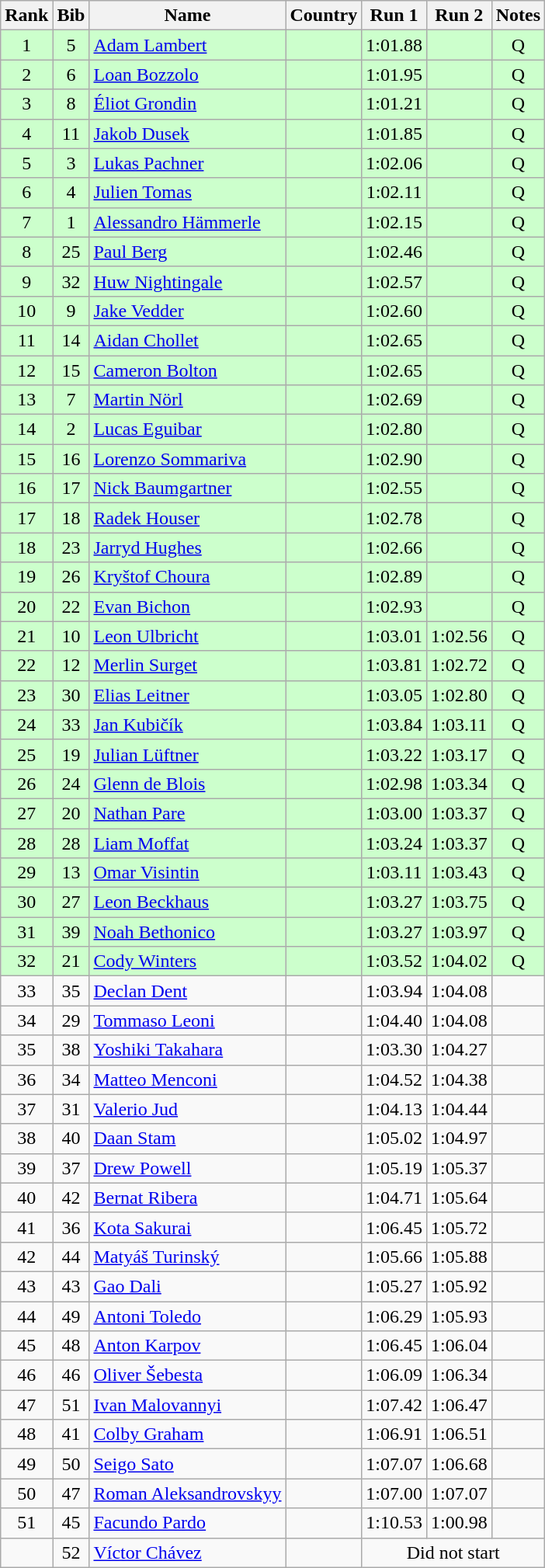<table class="wikitable sortable" style="text-align:center">
<tr>
<th>Rank</th>
<th>Bib</th>
<th>Name</th>
<th>Country</th>
<th>Run 1</th>
<th>Run 2</th>
<th>Notes</th>
</tr>
<tr bgcolor=ccffcc>
<td>1</td>
<td>5</td>
<td align=left><a href='#'>Adam Lambert</a></td>
<td align=left></td>
<td>1:01.88</td>
<td></td>
<td>Q</td>
</tr>
<tr bgcolor=ccffcc>
<td>2</td>
<td>6</td>
<td align=left><a href='#'>Loan Bozzolo</a></td>
<td align=left></td>
<td>1:01.95</td>
<td></td>
<td>Q</td>
</tr>
<tr bgcolor=ccffcc>
<td>3</td>
<td>8</td>
<td align=left><a href='#'>Éliot Grondin</a></td>
<td align=left></td>
<td>1:01.21</td>
<td></td>
<td>Q</td>
</tr>
<tr bgcolor=ccffcc>
<td>4</td>
<td>11</td>
<td align=left><a href='#'>Jakob Dusek</a></td>
<td align=left></td>
<td>1:01.85</td>
<td></td>
<td>Q</td>
</tr>
<tr bgcolor=ccffcc>
<td>5</td>
<td>3</td>
<td align=left><a href='#'>Lukas Pachner</a></td>
<td align=left></td>
<td>1:02.06</td>
<td></td>
<td>Q</td>
</tr>
<tr bgcolor=ccffcc>
<td>6</td>
<td>4</td>
<td align=left><a href='#'>Julien Tomas</a></td>
<td align=left></td>
<td>1:02.11</td>
<td></td>
<td>Q</td>
</tr>
<tr bgcolor=ccffcc>
<td>7</td>
<td>1</td>
<td align=left><a href='#'>Alessandro Hämmerle</a></td>
<td align=left></td>
<td>1:02.15</td>
<td></td>
<td>Q</td>
</tr>
<tr bgcolor=ccffcc>
<td>8</td>
<td>25</td>
<td align=left><a href='#'>Paul Berg</a></td>
<td align=left></td>
<td>1:02.46</td>
<td></td>
<td>Q</td>
</tr>
<tr bgcolor=ccffcc>
<td>9</td>
<td>32</td>
<td align=left><a href='#'>Huw Nightingale</a></td>
<td align=left></td>
<td>1:02.57</td>
<td></td>
<td>Q</td>
</tr>
<tr bgcolor=ccffcc>
<td>10</td>
<td>9</td>
<td align=left><a href='#'>Jake Vedder</a></td>
<td align=left></td>
<td>1:02.60</td>
<td></td>
<td>Q</td>
</tr>
<tr bgcolor=ccffcc>
<td>11</td>
<td>14</td>
<td align=left><a href='#'>Aidan Chollet</a></td>
<td align=left></td>
<td>1:02.65</td>
<td></td>
<td>Q</td>
</tr>
<tr bgcolor=ccffcc>
<td>12</td>
<td>15</td>
<td align=left><a href='#'>Cameron Bolton</a></td>
<td align=left></td>
<td>1:02.65</td>
<td></td>
<td>Q</td>
</tr>
<tr bgcolor=ccffcc>
<td>13</td>
<td>7</td>
<td align=left><a href='#'>Martin Nörl</a></td>
<td align=left></td>
<td>1:02.69</td>
<td></td>
<td>Q</td>
</tr>
<tr bgcolor=ccffcc>
<td>14</td>
<td>2</td>
<td align=left><a href='#'>Lucas Eguibar</a></td>
<td align=left></td>
<td>1:02.80</td>
<td></td>
<td>Q</td>
</tr>
<tr bgcolor=ccffcc>
<td>15</td>
<td>16</td>
<td align=left><a href='#'>Lorenzo Sommariva</a></td>
<td align=left></td>
<td>1:02.90</td>
<td></td>
<td>Q</td>
</tr>
<tr bgcolor=ccffcc>
<td>16</td>
<td>17</td>
<td align=left><a href='#'>Nick Baumgartner</a></td>
<td align=left></td>
<td>1:02.55</td>
<td></td>
<td>Q</td>
</tr>
<tr bgcolor=ccffcc>
<td>17</td>
<td>18</td>
<td align=left><a href='#'>Radek Houser</a></td>
<td align=left></td>
<td>1:02.78</td>
<td></td>
<td>Q</td>
</tr>
<tr bgcolor=ccffcc>
<td>18</td>
<td>23</td>
<td align=left><a href='#'>Jarryd Hughes</a></td>
<td align=left></td>
<td>1:02.66</td>
<td></td>
<td>Q</td>
</tr>
<tr bgcolor=ccffcc>
<td>19</td>
<td>26</td>
<td align=left><a href='#'>Kryštof Choura</a></td>
<td align=left></td>
<td>1:02.89</td>
<td></td>
<td>Q</td>
</tr>
<tr bgcolor=ccffcc>
<td>20</td>
<td>22</td>
<td align=left><a href='#'>Evan Bichon</a></td>
<td align=left></td>
<td>1:02.93</td>
<td></td>
<td>Q</td>
</tr>
<tr bgcolor=ccffcc>
<td>21</td>
<td>10</td>
<td align=left><a href='#'>Leon Ulbricht</a></td>
<td align=left></td>
<td>1:03.01</td>
<td>1:02.56</td>
<td>Q</td>
</tr>
<tr bgcolor=ccffcc>
<td>22</td>
<td>12</td>
<td align=left><a href='#'>Merlin Surget</a></td>
<td align=left></td>
<td>1:03.81</td>
<td>1:02.72</td>
<td>Q</td>
</tr>
<tr bgcolor=ccffcc>
<td>23</td>
<td>30</td>
<td align=left><a href='#'>Elias Leitner</a></td>
<td align=left></td>
<td>1:03.05</td>
<td>1:02.80</td>
<td>Q</td>
</tr>
<tr bgcolor=ccffcc>
<td>24</td>
<td>33</td>
<td align=left><a href='#'>Jan Kubičík</a></td>
<td align=left></td>
<td>1:03.84</td>
<td>1:03.11</td>
<td>Q</td>
</tr>
<tr bgcolor=ccffcc>
<td>25</td>
<td>19</td>
<td align=left><a href='#'>Julian Lüftner</a></td>
<td align=left></td>
<td>1:03.22</td>
<td>1:03.17</td>
<td>Q</td>
</tr>
<tr bgcolor=ccffcc>
<td>26</td>
<td>24</td>
<td align=left><a href='#'>Glenn de Blois</a></td>
<td align=left></td>
<td>1:02.98</td>
<td>1:03.34</td>
<td>Q</td>
</tr>
<tr bgcolor=ccffcc>
<td>27</td>
<td>20</td>
<td align=left><a href='#'>Nathan Pare</a></td>
<td align=left></td>
<td>1:03.00</td>
<td>1:03.37</td>
<td>Q</td>
</tr>
<tr bgcolor=ccffcc>
<td>28</td>
<td>28</td>
<td align=left><a href='#'>Liam Moffat</a></td>
<td align=left></td>
<td>1:03.24</td>
<td>1:03.37</td>
<td>Q</td>
</tr>
<tr bgcolor=ccffcc>
<td>29</td>
<td>13</td>
<td align=left><a href='#'>Omar Visintin</a></td>
<td align=left></td>
<td>1:03.11</td>
<td>1:03.43</td>
<td>Q</td>
</tr>
<tr bgcolor=ccffcc>
<td>30</td>
<td>27</td>
<td align=left><a href='#'>Leon Beckhaus</a></td>
<td align=left></td>
<td>1:03.27</td>
<td>1:03.75</td>
<td>Q</td>
</tr>
<tr bgcolor=ccffcc>
<td>31</td>
<td>39</td>
<td align=left><a href='#'>Noah Bethonico</a></td>
<td align=left></td>
<td>1:03.27</td>
<td>1:03.97</td>
<td>Q</td>
</tr>
<tr bgcolor=ccffcc>
<td>32</td>
<td>21</td>
<td align=left><a href='#'>Cody Winters</a></td>
<td align=left></td>
<td>1:03.52</td>
<td>1:04.02</td>
<td>Q</td>
</tr>
<tr>
<td>33</td>
<td>35</td>
<td align=left><a href='#'>Declan Dent</a></td>
<td align=left></td>
<td>1:03.94</td>
<td>1:04.08</td>
<td></td>
</tr>
<tr>
<td>34</td>
<td>29</td>
<td align=left><a href='#'>Tommaso Leoni</a></td>
<td align=left></td>
<td>1:04.40</td>
<td>1:04.08</td>
<td></td>
</tr>
<tr>
<td>35</td>
<td>38</td>
<td align=left><a href='#'>Yoshiki Takahara</a></td>
<td align=left></td>
<td>1:03.30</td>
<td>1:04.27</td>
<td></td>
</tr>
<tr>
<td>36</td>
<td>34</td>
<td align=left><a href='#'>Matteo Menconi</a></td>
<td align=left></td>
<td>1:04.52</td>
<td>1:04.38</td>
<td></td>
</tr>
<tr>
<td>37</td>
<td>31</td>
<td align=left><a href='#'>Valerio Jud</a></td>
<td align=left></td>
<td>1:04.13</td>
<td>1:04.44</td>
<td></td>
</tr>
<tr>
<td>38</td>
<td>40</td>
<td align=left><a href='#'>Daan Stam</a></td>
<td align=left></td>
<td>1:05.02</td>
<td>1:04.97</td>
<td></td>
</tr>
<tr>
<td>39</td>
<td>37</td>
<td align=left><a href='#'>Drew Powell</a></td>
<td align=left></td>
<td>1:05.19</td>
<td>1:05.37</td>
<td></td>
</tr>
<tr>
<td>40</td>
<td>42</td>
<td align=left><a href='#'>Bernat Ribera</a></td>
<td align=left></td>
<td>1:04.71</td>
<td>1:05.64</td>
<td></td>
</tr>
<tr>
<td>41</td>
<td>36</td>
<td align=left><a href='#'>Kota Sakurai</a></td>
<td align=left></td>
<td>1:06.45</td>
<td>1:05.72</td>
<td></td>
</tr>
<tr>
<td>42</td>
<td>44</td>
<td align=left><a href='#'>Matyáš Turinský</a></td>
<td align=left></td>
<td>1:05.66</td>
<td>1:05.88</td>
<td></td>
</tr>
<tr>
<td>43</td>
<td>43</td>
<td align=left><a href='#'>Gao Dali</a></td>
<td align=left></td>
<td>1:05.27</td>
<td>1:05.92</td>
<td></td>
</tr>
<tr>
<td>44</td>
<td>49</td>
<td align=left><a href='#'>Antoni Toledo</a></td>
<td align=left></td>
<td>1:06.29</td>
<td>1:05.93</td>
<td></td>
</tr>
<tr>
<td>45</td>
<td>48</td>
<td align=left><a href='#'>Anton Karpov</a></td>
<td align=left></td>
<td>1:06.45</td>
<td>1:06.04</td>
<td></td>
</tr>
<tr>
<td>46</td>
<td>46</td>
<td align=left><a href='#'>Oliver Šebesta</a></td>
<td align=left></td>
<td>1:06.09</td>
<td>1:06.34</td>
<td></td>
</tr>
<tr>
<td>47</td>
<td>51</td>
<td align=left><a href='#'>Ivan Malovannyi</a></td>
<td align=left></td>
<td>1:07.42</td>
<td>1:06.47</td>
<td></td>
</tr>
<tr>
<td>48</td>
<td>41</td>
<td align=left><a href='#'>Colby Graham</a></td>
<td align=left></td>
<td>1:06.91</td>
<td>1:06.51</td>
<td></td>
</tr>
<tr>
<td>49</td>
<td>50</td>
<td align=left><a href='#'>Seigo Sato</a></td>
<td align=left></td>
<td>1:07.07</td>
<td>1:06.68</td>
<td></td>
</tr>
<tr>
<td>50</td>
<td>47</td>
<td align=left><a href='#'>Roman Aleksandrovskyy</a></td>
<td align=left></td>
<td>1:07.00</td>
<td>1:07.07</td>
<td></td>
</tr>
<tr>
<td>51</td>
<td>45</td>
<td align=left><a href='#'>Facundo Pardo</a></td>
<td align=left></td>
<td>1:10.53</td>
<td>1:00.98</td>
<td></td>
</tr>
<tr>
<td></td>
<td>52</td>
<td align=left><a href='#'>Víctor Chávez</a></td>
<td align=left></td>
<td colspan=3>Did not start</td>
</tr>
</table>
